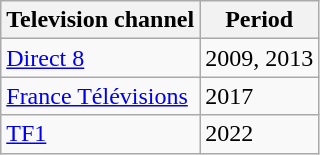<table class="wikitable" style="text-align: left">
<tr>
<th>Television channel</th>
<th>Period</th>
</tr>
<tr>
<td><a href='#'>Direct 8</a></td>
<td>2009, 2013</td>
</tr>
<tr>
<td><a href='#'>France Télévisions</a></td>
<td>2017</td>
</tr>
<tr>
<td><a href='#'>TF1</a></td>
<td>2022</td>
</tr>
</table>
